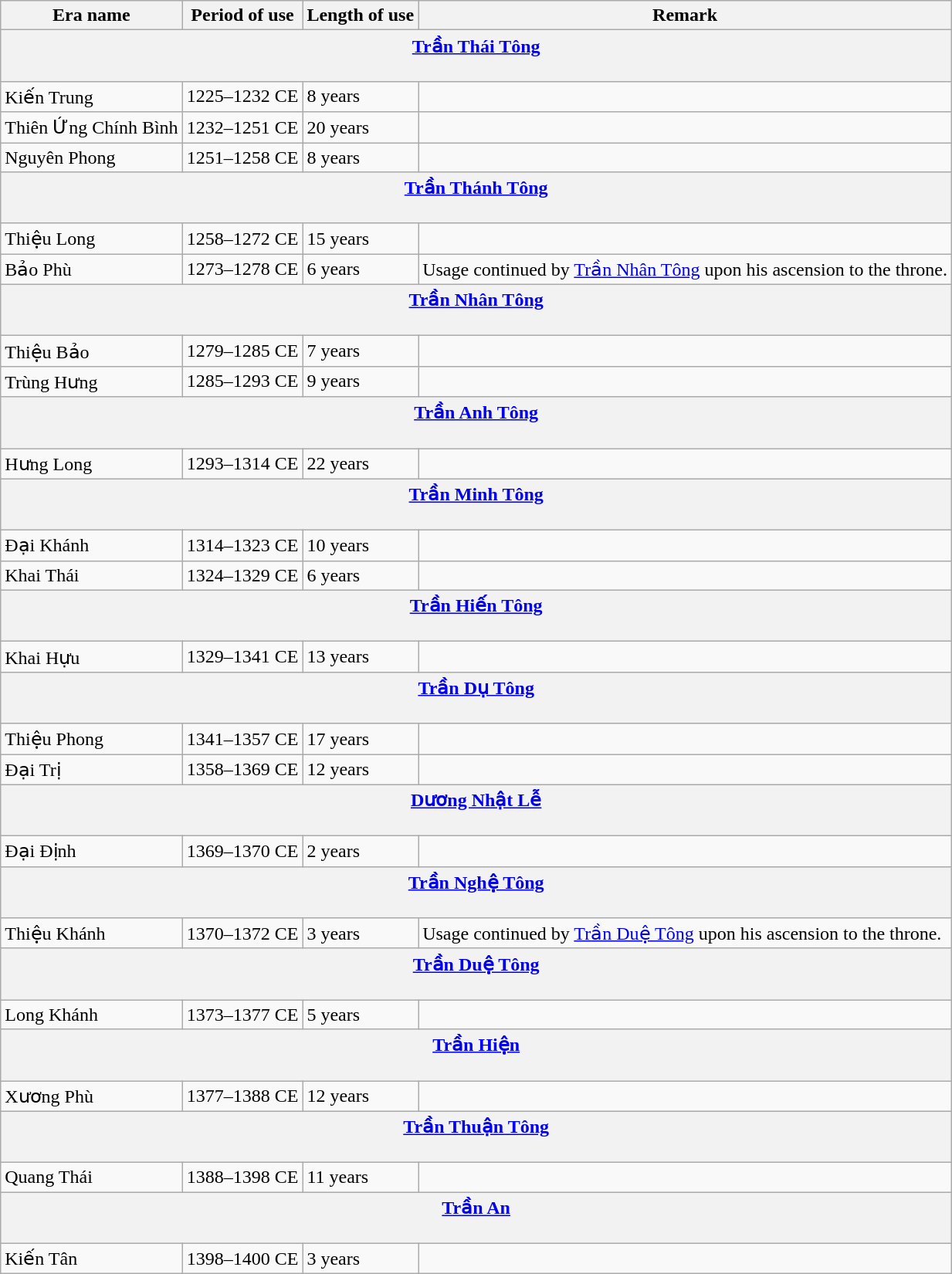<table class="wikitable">
<tr>
<th>Era name</th>
<th>Period of use</th>
<th>Length of use</th>
<th>Remark</th>
</tr>
<tr>
<th colspan="4"><a href='#'>Trần Thái Tông</a><br><br></th>
</tr>
<tr>
<td>Kiến Trung<br></td>
<td>1225–1232 CE</td>
<td>8 years</td>
<td></td>
</tr>
<tr>
<td>Thiên Ứng Chính Bình<br></td>
<td>1232–1251 CE</td>
<td>20 years</td>
<td></td>
</tr>
<tr>
<td>Nguyên Phong<br></td>
<td>1251–1258 CE</td>
<td>8 years</td>
<td></td>
</tr>
<tr>
<th colspan="4"><a href='#'>Trần Thánh Tông</a><br><br></th>
</tr>
<tr>
<td>Thiệu Long<br></td>
<td>1258–1272 CE</td>
<td>15 years</td>
<td></td>
</tr>
<tr>
<td>Bảo Phù<br></td>
<td>1273–1278 CE</td>
<td>6 years</td>
<td>Usage continued by <a href='#'>Trần Nhân Tông</a> upon his ascension to the throne.</td>
</tr>
<tr>
<th colspan="4"><a href='#'>Trần Nhân Tông</a><br><br></th>
</tr>
<tr>
<td>Thiệu Bảo<br></td>
<td>1279–1285 CE</td>
<td>7 years</td>
<td></td>
</tr>
<tr>
<td>Trùng Hưng<br></td>
<td>1285–1293 CE</td>
<td>9 years</td>
<td></td>
</tr>
<tr>
<th colspan="4"><a href='#'>Trần Anh Tông</a><br><br></th>
</tr>
<tr>
<td>Hưng Long<br></td>
<td>1293–1314 CE</td>
<td>22 years</td>
<td></td>
</tr>
<tr>
<th colspan="4"><a href='#'>Trần Minh Tông</a><br><br></th>
</tr>
<tr>
<td>Đại Khánh<br></td>
<td>1314–1323 CE</td>
<td>10 years</td>
<td></td>
</tr>
<tr>
<td>Khai Thái<br></td>
<td>1324–1329 CE</td>
<td>6 years</td>
<td></td>
</tr>
<tr>
<th colspan="4"><a href='#'>Trần Hiến Tông</a><br><br></th>
</tr>
<tr>
<td>Khai Hựu<br></td>
<td>1329–1341 CE</td>
<td>13 years</td>
<td></td>
</tr>
<tr>
<th colspan="4"><a href='#'>Trần Dụ Tông</a><br><br></th>
</tr>
<tr>
<td>Thiệu Phong<br></td>
<td>1341–1357 CE</td>
<td>17 years</td>
<td></td>
</tr>
<tr>
<td>Đại Trị<br></td>
<td>1358–1369 CE</td>
<td>12 years</td>
<td></td>
</tr>
<tr>
<th colspan="4"><a href='#'>Dương Nhật Lễ</a><br><br></th>
</tr>
<tr>
<td>Đại Định<br></td>
<td>1369–1370 CE</td>
<td>2 years</td>
<td></td>
</tr>
<tr>
<th colspan="4"><a href='#'>Trần Nghệ Tông</a><br><br></th>
</tr>
<tr>
<td>Thiệu Khánh<br></td>
<td>1370–1372 CE</td>
<td>3 years</td>
<td>Usage continued by <a href='#'>Trần Duệ Tông</a> upon his ascension to the throne.</td>
</tr>
<tr>
<th colspan="4"><a href='#'>Trần Duệ Tông</a><br><br></th>
</tr>
<tr>
<td>Long Khánh<br></td>
<td>1373–1377 CE</td>
<td>5 years</td>
<td></td>
</tr>
<tr>
<th colspan="4"><a href='#'>Trần Hiện</a><br><br></th>
</tr>
<tr>
<td>Xương Phù<br></td>
<td>1377–1388 CE</td>
<td>12 years</td>
<td></td>
</tr>
<tr>
<th colspan="4"><a href='#'>Trần Thuận Tông</a><br><br></th>
</tr>
<tr>
<td>Quang Thái<br></td>
<td>1388–1398 CE</td>
<td>11 years</td>
<td></td>
</tr>
<tr>
<th colspan="4"><a href='#'>Trần An</a><br><br></th>
</tr>
<tr>
<td>Kiến Tân<br></td>
<td>1398–1400 CE</td>
<td>3 years</td>
<td></td>
</tr>
</table>
